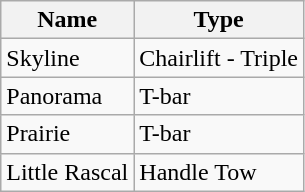<table class="wikitable">
<tr>
<th>Name</th>
<th>Type</th>
</tr>
<tr>
<td>Skyline</td>
<td>Chairlift - Triple</td>
</tr>
<tr>
<td>Panorama</td>
<td>T-bar</td>
</tr>
<tr>
<td>Prairie</td>
<td>T-bar</td>
</tr>
<tr>
<td>Little Rascal</td>
<td>Handle Tow</td>
</tr>
</table>
